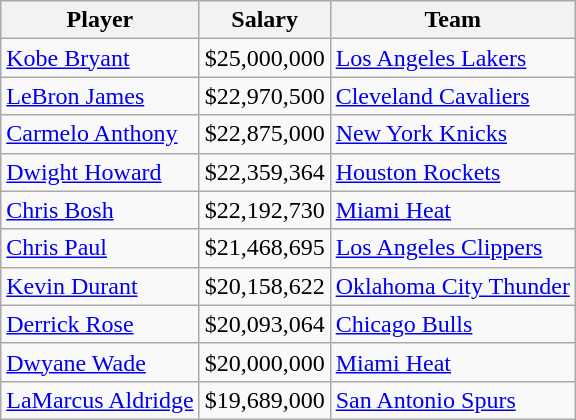<table class="wikitable">
<tr>
<th>Player</th>
<th>Salary</th>
<th>Team</th>
</tr>
<tr>
<td><a href='#'>Kobe Bryant</a></td>
<td>$25,000,000</td>
<td><a href='#'>Los Angeles Lakers</a></td>
</tr>
<tr>
<td><a href='#'>LeBron James</a></td>
<td>$22,970,500</td>
<td><a href='#'>Cleveland Cavaliers</a></td>
</tr>
<tr>
<td><a href='#'>Carmelo Anthony</a></td>
<td>$22,875,000</td>
<td><a href='#'>New York Knicks</a></td>
</tr>
<tr>
<td><a href='#'>Dwight Howard</a></td>
<td>$22,359,364</td>
<td><a href='#'>Houston Rockets</a></td>
</tr>
<tr>
<td><a href='#'>Chris Bosh</a></td>
<td>$22,192,730</td>
<td><a href='#'>Miami Heat</a></td>
</tr>
<tr>
<td><a href='#'>Chris Paul</a></td>
<td>$21,468,695</td>
<td><a href='#'>Los Angeles Clippers</a></td>
</tr>
<tr>
<td><a href='#'>Kevin Durant</a></td>
<td>$20,158,622</td>
<td><a href='#'>Oklahoma City Thunder</a></td>
</tr>
<tr>
<td><a href='#'>Derrick Rose</a></td>
<td>$20,093,064</td>
<td><a href='#'>Chicago Bulls</a></td>
</tr>
<tr>
<td><a href='#'>Dwyane Wade</a></td>
<td>$20,000,000</td>
<td><a href='#'>Miami Heat</a></td>
</tr>
<tr>
<td><a href='#'>LaMarcus Aldridge</a></td>
<td>$19,689,000</td>
<td><a href='#'>San Antonio Spurs</a></td>
</tr>
</table>
